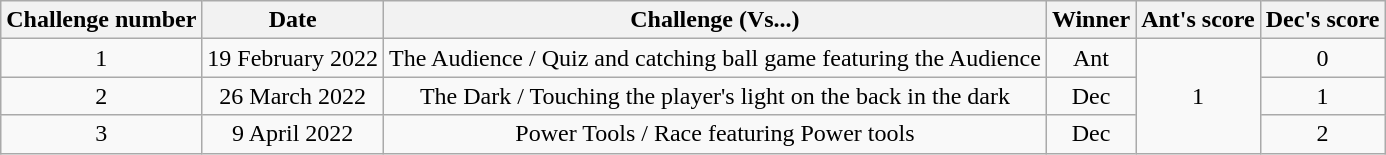<table class="wikitable" style="text-align:center">
<tr>
<th>Challenge number</th>
<th>Date</th>
<th>Challenge (Vs...)</th>
<th>Winner</th>
<th>Ant's score</th>
<th>Dec's score</th>
</tr>
<tr>
<td>1</td>
<td>19 February 2022</td>
<td>The Audience / Quiz and catching ball game featuring the Audience</td>
<td>Ant</td>
<td rowspan="4">1</td>
<td>0</td>
</tr>
<tr>
<td>2</td>
<td>26 March 2022</td>
<td>The Dark / Touching the player's light on the back in the dark</td>
<td>Dec</td>
<td>1</td>
</tr>
<tr>
<td>3</td>
<td>9 April 2022</td>
<td>Power Tools / Race featuring Power tools</td>
<td rowspan=2>Dec</td>
<td rowspan=2>2</td>
</tr>
</table>
